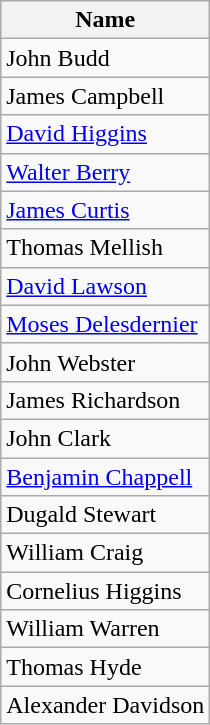<table class="wikitable">
<tr>
<th>Name</th>
</tr>
<tr>
<td>John Budd</td>
</tr>
<tr>
<td>James Campbell</td>
</tr>
<tr>
<td><a href='#'>David Higgins</a></td>
</tr>
<tr>
<td><a href='#'>Walter Berry</a></td>
</tr>
<tr>
<td><a href='#'>James Curtis</a></td>
</tr>
<tr>
<td>Thomas Mellish</td>
</tr>
<tr>
<td><a href='#'>David Lawson</a></td>
</tr>
<tr>
<td><a href='#'>Moses Delesdernier</a></td>
</tr>
<tr>
<td>John Webster</td>
</tr>
<tr>
<td>James Richardson</td>
</tr>
<tr>
<td>John Clark</td>
</tr>
<tr>
<td><a href='#'>Benjamin Chappell</a></td>
</tr>
<tr>
<td>Dugald Stewart</td>
</tr>
<tr>
<td>William Craig</td>
</tr>
<tr>
<td>Cornelius Higgins</td>
</tr>
<tr>
<td>William Warren</td>
</tr>
<tr>
<td>Thomas Hyde</td>
</tr>
<tr>
<td>Alexander Davidson</td>
</tr>
</table>
